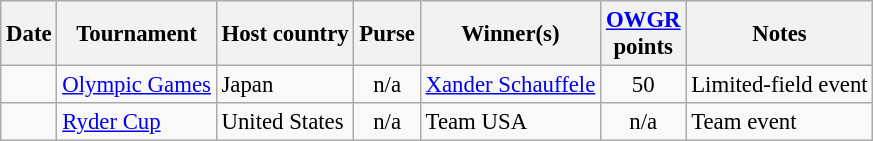<table class="wikitable" style="font-size:95%">
<tr>
<th>Date</th>
<th>Tournament</th>
<th>Host country</th>
<th>Purse</th>
<th>Winner(s)</th>
<th><a href='#'>OWGR</a><br>points</th>
<th>Notes</th>
</tr>
<tr>
<td></td>
<td><a href='#'>Olympic Games</a></td>
<td>Japan</td>
<td align=center>n/a</td>
<td> <a href='#'>Xander Schauffele</a></td>
<td align=center>50</td>
<td>Limited-field event</td>
</tr>
<tr>
<td></td>
<td><a href='#'>Ryder Cup</a></td>
<td>United States</td>
<td align=center>n/a</td>
<td> Team USA</td>
<td align=center>n/a</td>
<td>Team event</td>
</tr>
</table>
